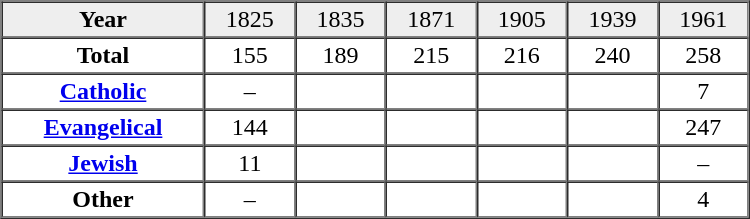<table border="1" cellpadding="2" cellspacing="0" width="500">
<tr bgcolor="#eeeeee" align="center">
<td><strong>Year</strong></td>
<td>1825</td>
<td>1835</td>
<td>1871</td>
<td>1905</td>
<td>1939</td>
<td>1961</td>
</tr>
<tr align="center">
<td><strong>Total</strong></td>
<td>155</td>
<td>189</td>
<td>215</td>
<td>216</td>
<td>240</td>
<td>258</td>
</tr>
<tr align="center">
<td><strong><a href='#'>Catholic</a></strong></td>
<td>–</td>
<td> </td>
<td> </td>
<td> </td>
<td> </td>
<td>7</td>
</tr>
<tr align="center">
<td><strong><a href='#'>Evangelical</a></strong></td>
<td>144</td>
<td> </td>
<td> </td>
<td> </td>
<td> </td>
<td>247</td>
</tr>
<tr align="center">
<td><strong><a href='#'>Jewish</a></strong></td>
<td>11</td>
<td> </td>
<td> </td>
<td> </td>
<td> </td>
<td>–</td>
</tr>
<tr align="center">
<td><strong>Other</strong></td>
<td>–</td>
<td> </td>
<td> </td>
<td> </td>
<td> </td>
<td>4</td>
</tr>
</table>
